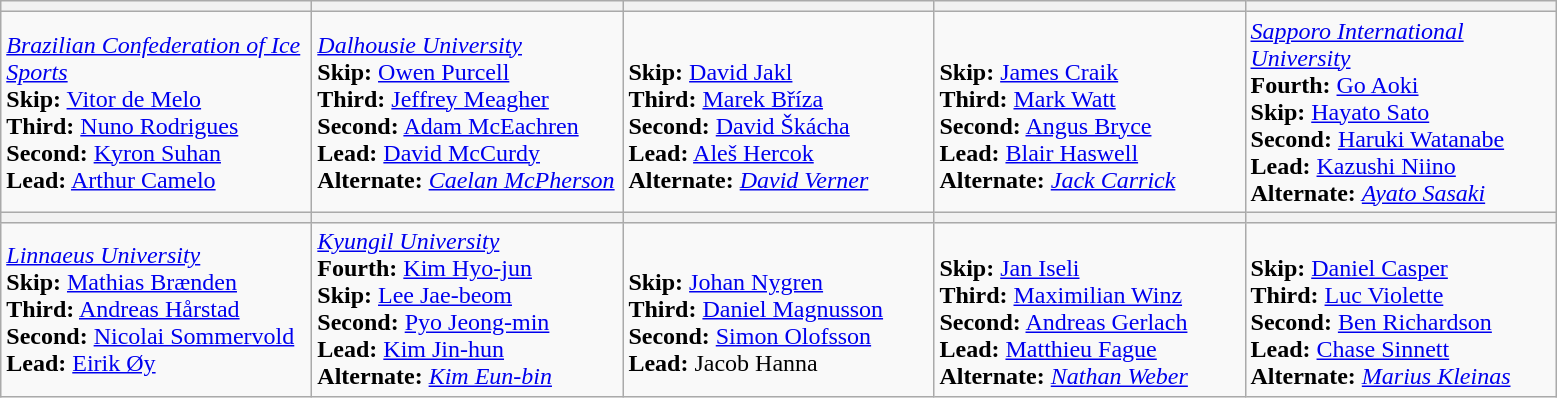<table class=wikitable>
<tr>
<th width=200></th>
<th width=200></th>
<th width=200></th>
<th width=200></th>
<th width=200></th>
</tr>
<tr>
<td><em><a href='#'>Brazilian Confederation of Ice Sports</a></em><br><strong>Skip:</strong> <a href='#'>Vitor de Melo</a><br>
<strong>Third:</strong> <a href='#'>Nuno Rodrigues</a><br>
<strong>Second:</strong> <a href='#'>Kyron Suhan</a><br>
<strong>Lead:</strong> <a href='#'>Arthur Camelo</a></td>
<td><em><a href='#'>Dalhousie University</a></em><br><strong>Skip:</strong> <a href='#'>Owen Purcell</a><br>
<strong>Third:</strong> <a href='#'>Jeffrey Meagher</a><br>
<strong>Second:</strong> <a href='#'>Adam McEachren</a><br>
<strong>Lead:</strong> <a href='#'>David McCurdy</a><br>
<strong>Alternate:</strong> <em><a href='#'>Caelan McPherson</a></em></td>
<td><br><strong>Skip:</strong> <a href='#'>David Jakl</a><br>
<strong>Third:</strong> <a href='#'>Marek Bříza</a><br>
<strong>Second:</strong> <a href='#'>David Škácha</a><br>
<strong>Lead:</strong> <a href='#'>Aleš Hercok</a><br>
<strong>Alternate:</strong> <em><a href='#'>David Verner</a></em></td>
<td><br><strong>Skip:</strong> <a href='#'>James Craik</a><br>
<strong>Third:</strong> <a href='#'>Mark Watt</a><br>
<strong>Second:</strong> <a href='#'>Angus Bryce</a><br>
<strong>Lead:</strong> <a href='#'>Blair Haswell</a><br>
<strong>Alternate:</strong> <em><a href='#'>Jack Carrick</a></em></td>
<td><em><a href='#'>Sapporo International University</a></em><br><strong>Fourth:</strong> <a href='#'>Go Aoki</a><br>
<strong>Skip:</strong> <a href='#'>Hayato Sato</a><br>
<strong>Second:</strong> <a href='#'>Haruki Watanabe</a><br>
<strong>Lead:</strong> <a href='#'>Kazushi Niino</a><br>
<strong>Alternate:</strong> <em><a href='#'>Ayato Sasaki</a></em></td>
</tr>
<tr>
<th width=200></th>
<th width=200></th>
<th width=200></th>
<th width=200></th>
<th width=200></th>
</tr>
<tr>
<td><em><a href='#'>Linnaeus University</a></em><br><strong>Skip:</strong> <a href='#'>Mathias Brænden</a><br>
<strong>Third:</strong> <a href='#'>Andreas Hårstad</a><br>
<strong>Second:</strong> <a href='#'>Nicolai Sommervold</a><br>
<strong>Lead:</strong> <a href='#'>Eirik Øy</a></td>
<td><em><a href='#'>Kyungil University</a></em><br><strong>Fourth:</strong> <a href='#'>Kim Hyo-jun</a><br>
<strong>Skip:</strong> <a href='#'>Lee Jae-beom</a><br>
<strong>Second:</strong> <a href='#'>Pyo Jeong-min</a><br>
<strong>Lead:</strong> <a href='#'>Kim Jin-hun</a><br>
<strong>Alternate:</strong> <em><a href='#'>Kim Eun-bin</a></em></td>
<td><br><strong>Skip:</strong> <a href='#'>Johan Nygren</a><br>
<strong>Third:</strong> <a href='#'>Daniel Magnusson</a><br>
<strong>Second:</strong> <a href='#'>Simon Olofsson</a><br>
<strong>Lead:</strong> Jacob Hanna</td>
<td><br><strong>Skip:</strong> <a href='#'>Jan Iseli</a><br>
<strong>Third:</strong> <a href='#'>Maximilian Winz</a><br>
<strong>Second:</strong> <a href='#'>Andreas Gerlach</a><br>
<strong>Lead:</strong> <a href='#'>Matthieu Fague</a><br>
<strong>Alternate:</strong> <em><a href='#'>Nathan Weber</a></em></td>
<td><br><strong>Skip:</strong> <a href='#'>Daniel Casper</a><br>
<strong>Third:</strong> <a href='#'>Luc Violette</a><br>
<strong>Second:</strong> <a href='#'>Ben Richardson</a><br>
<strong>Lead:</strong> <a href='#'>Chase Sinnett</a><br>
<strong>Alternate:</strong> <em><a href='#'>Marius Kleinas</a></em></td>
</tr>
</table>
